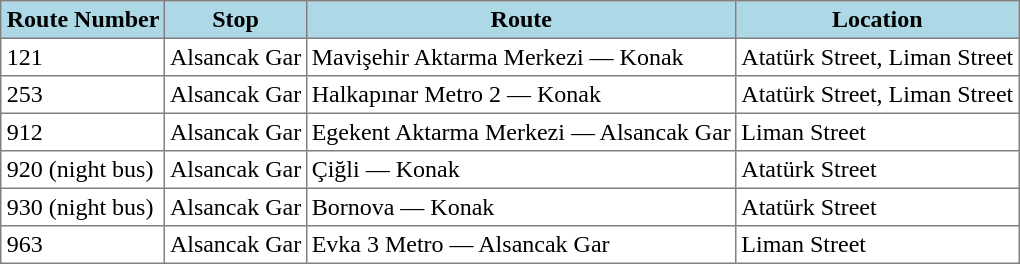<table class="toccolours" cellpadding="3" border="1" style="margin:1em auto; border-collapse:collapse">
<tr style="background:lightblue;">
<th>Route Number</th>
<th>Stop</th>
<th>Route</th>
<th>Location</th>
</tr>
<tr>
<td>121</td>
<td>Alsancak Gar</td>
<td>Mavişehir Aktarma Merkezi — Konak</td>
<td>Atatürk Street, Liman Street</td>
</tr>
<tr>
<td>253</td>
<td>Alsancak Gar</td>
<td>Halkapınar Metro 2 — Konak</td>
<td>Atatürk Street, Liman Street</td>
</tr>
<tr>
<td>912</td>
<td>Alsancak Gar</td>
<td>Egekent Aktarma Merkezi — Alsancak Gar</td>
<td>Liman Street</td>
</tr>
<tr>
<td>920 (night bus)</td>
<td>Alsancak Gar</td>
<td>Çiğli — Konak</td>
<td>Atatürk Street</td>
</tr>
<tr>
<td>930 (night bus)</td>
<td>Alsancak Gar</td>
<td>Bornova — Konak</td>
<td>Atatürk Street</td>
</tr>
<tr>
<td>963</td>
<td>Alsancak Gar</td>
<td>Evka 3 Metro — Alsancak Gar</td>
<td>Liman Street</td>
</tr>
</table>
